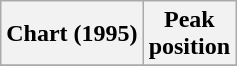<table class="wikitable plainrowheaders" style="text-align:center">
<tr>
<th scope="col">Chart (1995)</th>
<th scope="col">Peak<br>position</th>
</tr>
<tr>
</tr>
</table>
